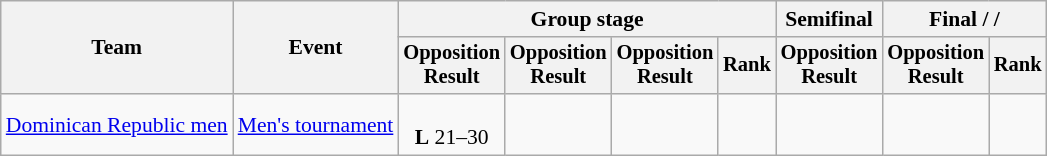<table class=wikitable style=font-size:90%;text-align:center>
<tr>
<th rowspan=2>Team</th>
<th rowspan=2>Event</th>
<th colspan=4>Group stage</th>
<th>Semifinal</th>
<th colspan=2>Final /  / </th>
</tr>
<tr style=font-size:95%>
<th>Opposition<br>Result</th>
<th>Opposition<br>Result</th>
<th>Opposition<br>Result</th>
<th>Rank</th>
<th>Opposition<br>Result</th>
<th>Opposition<br>Result</th>
<th>Rank</th>
</tr>
<tr>
<td align=left><a href='#'>Dominican Republic men</a></td>
<td align=left><a href='#'>Men's tournament</a></td>
<td><br><strong>L</strong> 21–30</td>
<td><br></td>
<td><br></td>
<td></td>
<td></td>
<td></td>
<td></td>
</tr>
</table>
